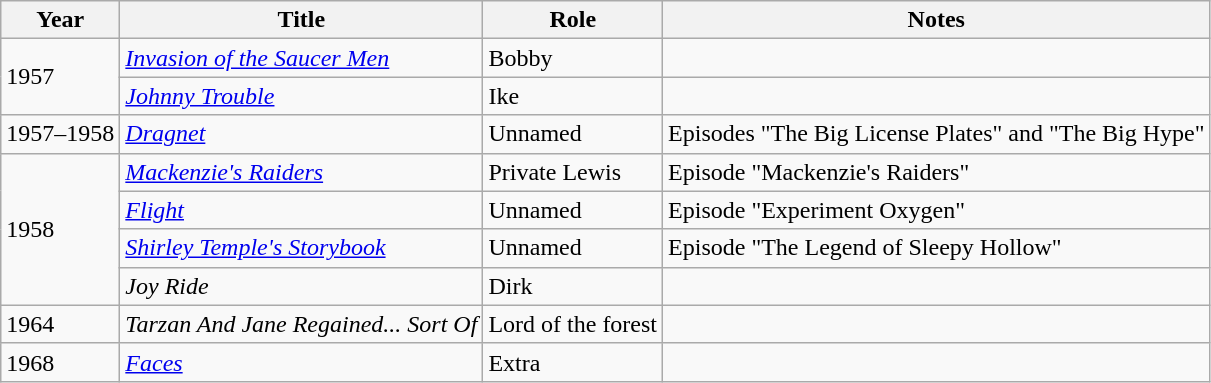<table class="wikitable">
<tr>
<th>Year</th>
<th>Title</th>
<th>Role</th>
<th>Notes</th>
</tr>
<tr>
<td rowspan=2>1957</td>
<td><em><a href='#'>Invasion of the Saucer Men</a></em></td>
<td>Bobby</td>
<td></td>
</tr>
<tr>
<td><em><a href='#'>Johnny Trouble</a></em></td>
<td>Ike</td>
<td></td>
</tr>
<tr>
<td>1957–1958</td>
<td><em><a href='#'>Dragnet</a></em></td>
<td>Unnamed</td>
<td>Episodes "The Big License Plates" and "The Big Hype"</td>
</tr>
<tr>
<td rowspan=4>1958</td>
<td><em><a href='#'>Mackenzie's Raiders</a></em></td>
<td>Private Lewis</td>
<td>Episode "Mackenzie's Raiders"</td>
</tr>
<tr>
<td><em><a href='#'>Flight</a></em></td>
<td>Unnamed</td>
<td>Episode "Experiment Oxygen"</td>
</tr>
<tr>
<td><em><a href='#'>Shirley Temple's Storybook</a></em></td>
<td>Unnamed</td>
<td>Episode "The Legend of Sleepy Hollow"</td>
</tr>
<tr>
<td><em>Joy Ride</em></td>
<td>Dirk</td>
<td></td>
</tr>
<tr>
<td>1964</td>
<td><em>Tarzan And Jane Regained... Sort Of</em></td>
<td>Lord of the forest</td>
<td></td>
</tr>
<tr>
<td>1968</td>
<td><em><a href='#'>Faces</a></em></td>
<td>Extra</td>
<td></td>
</tr>
</table>
